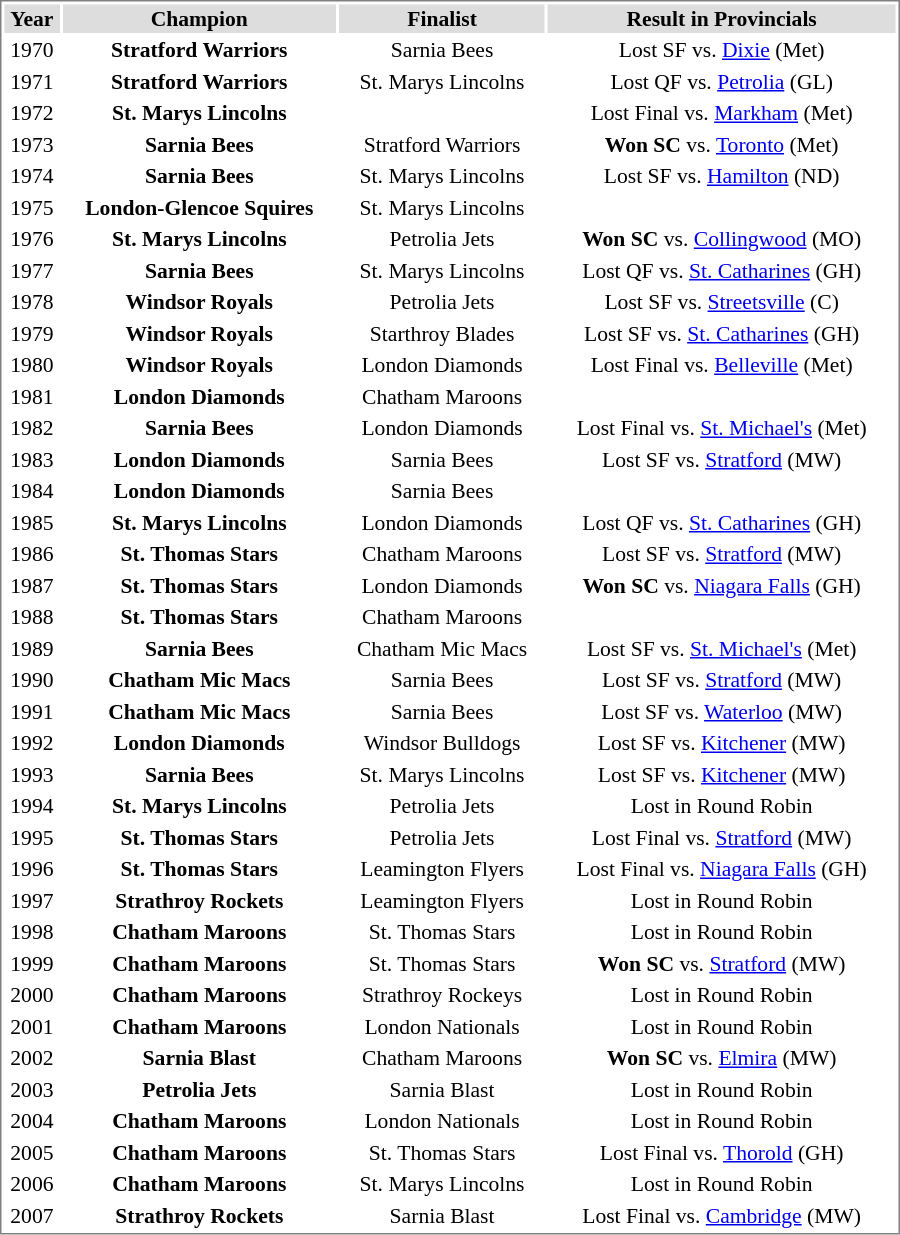<table cellpadding="0">
<tr align="left" style="vertical-align: top">
<td></td>
<td><br><table cellpadding="1" width="600px" style="font-size: 90%; border: 1px solid gray;">
<tr align="center" bgcolor="#dddddd">
<td><strong>Year</strong></td>
<td><strong>Champion</strong></td>
<td><strong>Finalist</strong></td>
<td><strong>Result in Provincials</strong></td>
</tr>
<tr align="center">
<td>1970</td>
<td><strong>Stratford Warriors</strong></td>
<td>Sarnia Bees</td>
<td>Lost SF vs. <a href='#'>Dixie</a> (Met)</td>
</tr>
<tr align="center">
<td>1971</td>
<td><strong>Stratford Warriors</strong></td>
<td>St. Marys Lincolns</td>
<td>Lost QF vs. <a href='#'>Petrolia</a> (GL)</td>
</tr>
<tr align="center">
<td>1972</td>
<td><strong>St. Marys Lincolns</strong></td>
<td></td>
<td>Lost Final vs. <a href='#'>Markham</a> (Met)</td>
</tr>
<tr align="center">
<td>1973</td>
<td><strong>Sarnia Bees</strong></td>
<td>Stratford Warriors</td>
<td><strong>Won SC</strong> vs. <a href='#'>Toronto</a> (Met)</td>
</tr>
<tr align="center">
<td>1974</td>
<td><strong>Sarnia Bees</strong></td>
<td>St. Marys Lincolns</td>
<td>Lost SF vs. <a href='#'>Hamilton</a> (ND)</td>
</tr>
<tr align="center">
<td>1975</td>
<td><strong>London-Glencoe Squires</strong></td>
<td>St. Marys Lincolns</td>
<td></td>
</tr>
<tr align="center">
<td>1976</td>
<td><strong>St. Marys Lincolns</strong></td>
<td>Petrolia Jets</td>
<td><strong>Won SC</strong> vs. <a href='#'>Collingwood</a> (MO)</td>
</tr>
<tr align="center">
<td>1977</td>
<td><strong>Sarnia Bees</strong></td>
<td>St. Marys Lincolns</td>
<td>Lost QF vs. <a href='#'>St. Catharines</a> (GH)</td>
</tr>
<tr align="center">
<td>1978</td>
<td><strong>Windsor Royals</strong></td>
<td>Petrolia Jets</td>
<td>Lost SF vs. <a href='#'>Streetsville</a> (C)</td>
</tr>
<tr align="center">
<td>1979</td>
<td><strong>Windsor Royals</strong></td>
<td>Starthroy Blades</td>
<td>Lost SF vs. <a href='#'>St. Catharines</a> (GH)</td>
</tr>
<tr align="center">
<td>1980</td>
<td><strong>Windsor Royals</strong></td>
<td>London Diamonds</td>
<td>Lost Final vs. <a href='#'>Belleville</a> (Met)</td>
</tr>
<tr align="center">
<td>1981</td>
<td><strong>London Diamonds</strong></td>
<td>Chatham Maroons</td>
<td></td>
</tr>
<tr align="center">
<td>1982</td>
<td><strong>Sarnia Bees</strong></td>
<td>London Diamonds</td>
<td>Lost Final vs. <a href='#'>St. Michael's</a> (Met)</td>
</tr>
<tr align="center">
<td>1983</td>
<td><strong>London Diamonds</strong></td>
<td>Sarnia Bees</td>
<td>Lost SF vs. <a href='#'>Stratford</a> (MW)</td>
</tr>
<tr align="center">
<td>1984</td>
<td><strong>London Diamonds</strong></td>
<td>Sarnia Bees</td>
<td></td>
</tr>
<tr align="center">
<td>1985</td>
<td><strong>St. Marys Lincolns</strong></td>
<td>London Diamonds</td>
<td>Lost QF vs. <a href='#'>St. Catharines</a> (GH)</td>
</tr>
<tr align="center">
<td>1986</td>
<td><strong>St. Thomas Stars</strong></td>
<td>Chatham Maroons</td>
<td>Lost SF vs. <a href='#'>Stratford</a> (MW)</td>
</tr>
<tr align="center">
<td>1987</td>
<td><strong>St. Thomas Stars</strong></td>
<td>London Diamonds</td>
<td><strong>Won SC</strong> vs. <a href='#'>Niagara Falls</a> (GH)</td>
</tr>
<tr align="center">
<td>1988</td>
<td><strong>St. Thomas Stars</strong></td>
<td>Chatham Maroons</td>
<td></td>
</tr>
<tr align="center">
<td>1989</td>
<td><strong>Sarnia Bees</strong></td>
<td>Chatham Mic Macs</td>
<td>Lost SF vs. <a href='#'>St. Michael's</a> (Met)</td>
</tr>
<tr align="center">
<td>1990</td>
<td><strong>Chatham Mic Macs</strong></td>
<td>Sarnia Bees</td>
<td>Lost SF vs. <a href='#'>Stratford</a> (MW)</td>
</tr>
<tr align="center">
<td>1991</td>
<td><strong>Chatham Mic Macs</strong></td>
<td>Sarnia Bees</td>
<td>Lost SF vs. <a href='#'>Waterloo</a> (MW)</td>
</tr>
<tr align="center">
<td>1992</td>
<td><strong>London Diamonds</strong></td>
<td>Windsor Bulldogs</td>
<td>Lost SF vs. <a href='#'>Kitchener</a> (MW)</td>
</tr>
<tr align="center">
<td>1993</td>
<td><strong>Sarnia Bees</strong></td>
<td>St. Marys Lincolns</td>
<td>Lost SF vs. <a href='#'>Kitchener</a> (MW)</td>
</tr>
<tr align="center">
<td>1994</td>
<td><strong>St. Marys Lincolns</strong></td>
<td>Petrolia Jets</td>
<td>Lost in Round Robin</td>
</tr>
<tr align="center">
<td>1995</td>
<td><strong>St. Thomas Stars</strong></td>
<td>Petrolia Jets</td>
<td>Lost Final vs. <a href='#'>Stratford</a> (MW)</td>
</tr>
<tr align="center">
<td>1996</td>
<td><strong>St. Thomas Stars</strong></td>
<td>Leamington Flyers</td>
<td>Lost Final vs. <a href='#'>Niagara Falls</a> (GH)</td>
</tr>
<tr align="center">
<td>1997</td>
<td><strong>Strathroy Rockets</strong></td>
<td>Leamington Flyers</td>
<td>Lost in Round Robin</td>
</tr>
<tr align="center">
<td>1998</td>
<td><strong>Chatham Maroons</strong></td>
<td>St. Thomas Stars</td>
<td>Lost in Round Robin</td>
</tr>
<tr align="center">
<td>1999</td>
<td><strong>Chatham Maroons</strong></td>
<td>St. Thomas Stars</td>
<td><strong>Won SC</strong> vs. <a href='#'>Stratford</a> (MW)</td>
</tr>
<tr align="center">
<td>2000</td>
<td><strong>Chatham Maroons</strong></td>
<td>Strathroy Rockeys</td>
<td>Lost in Round Robin</td>
</tr>
<tr align="center">
<td>2001</td>
<td><strong>Chatham Maroons</strong></td>
<td>London Nationals</td>
<td>Lost in Round Robin</td>
</tr>
<tr align="center">
<td>2002</td>
<td><strong>Sarnia Blast</strong></td>
<td>Chatham Maroons</td>
<td><strong>Won SC</strong> vs. <a href='#'>Elmira</a> (MW)</td>
</tr>
<tr align="center">
<td>2003</td>
<td><strong>Petrolia Jets</strong></td>
<td>Sarnia Blast</td>
<td>Lost in Round Robin</td>
</tr>
<tr align="center">
<td>2004</td>
<td><strong>Chatham Maroons</strong></td>
<td>London Nationals</td>
<td>Lost in Round Robin</td>
</tr>
<tr align="center">
<td>2005</td>
<td><strong>Chatham Maroons</strong></td>
<td>St. Thomas Stars</td>
<td>Lost Final vs. <a href='#'>Thorold</a> (GH)</td>
</tr>
<tr align="center">
<td>2006</td>
<td><strong>Chatham Maroons</strong></td>
<td>St. Marys Lincolns</td>
<td>Lost in Round Robin</td>
</tr>
<tr align="center">
<td>2007</td>
<td><strong>Strathroy Rockets</strong></td>
<td>Sarnia Blast</td>
<td>Lost Final vs. <a href='#'>Cambridge</a> (MW)</td>
</tr>
</table>
</td>
</tr>
</table>
